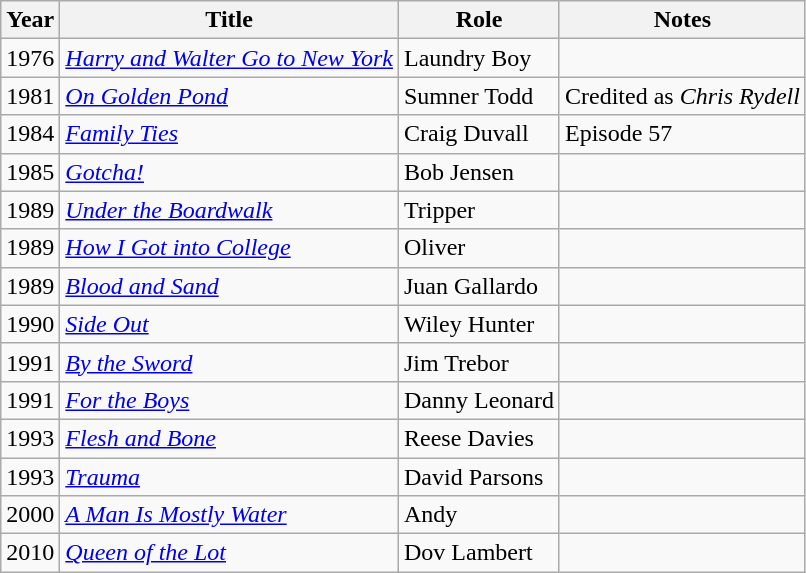<table class="wikitable">
<tr>
<th>Year</th>
<th>Title</th>
<th>Role</th>
<th>Notes</th>
</tr>
<tr>
<td>1976</td>
<td><em><a href='#'>Harry and Walter Go to New York</a></em></td>
<td>Laundry Boy</td>
<td></td>
</tr>
<tr>
<td>1981</td>
<td><em><a href='#'>On Golden Pond</a></em></td>
<td>Sumner Todd</td>
<td>Credited as <em>Chris Rydell</em></td>
</tr>
<tr>
<td>1984</td>
<td><em><a href='#'>Family Ties</a></em></td>
<td>Craig Duvall</td>
<td>Episode 57</td>
</tr>
<tr>
<td>1985</td>
<td><em><a href='#'>Gotcha!</a></em></td>
<td>Bob Jensen</td>
<td></td>
</tr>
<tr>
<td>1989</td>
<td><em><a href='#'>Under the Boardwalk</a></em></td>
<td>Tripper</td>
<td></td>
</tr>
<tr>
<td>1989</td>
<td><em><a href='#'>How I Got into College</a></em></td>
<td>Oliver</td>
<td></td>
</tr>
<tr>
<td>1989</td>
<td><em><a href='#'>Blood and Sand</a></em></td>
<td>Juan Gallardo</td>
<td></td>
</tr>
<tr>
<td>1990</td>
<td><em><a href='#'>Side Out</a></em></td>
<td>Wiley Hunter</td>
<td></td>
</tr>
<tr>
<td>1991</td>
<td><em><a href='#'>By the Sword</a></em></td>
<td>Jim Trebor</td>
<td></td>
</tr>
<tr>
<td>1991</td>
<td><em><a href='#'>For the Boys</a></em></td>
<td>Danny Leonard</td>
<td></td>
</tr>
<tr>
<td>1993</td>
<td><em><a href='#'>Flesh and Bone</a></em></td>
<td>Reese Davies</td>
<td></td>
</tr>
<tr>
<td>1993</td>
<td><em><a href='#'>Trauma</a></em></td>
<td>David Parsons</td>
<td></td>
</tr>
<tr>
<td>2000</td>
<td><em><a href='#'>A Man Is Mostly Water</a></em></td>
<td>Andy</td>
<td></td>
</tr>
<tr>
<td>2010</td>
<td><em><a href='#'>Queen of the Lot</a></em></td>
<td>Dov Lambert</td>
<td></td>
</tr>
</table>
